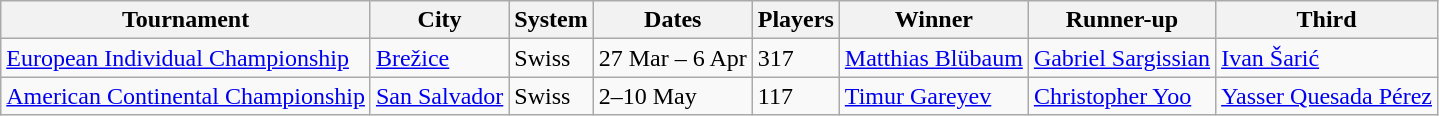<table class="wikitable">
<tr>
<th>Tournament</th>
<th>City</th>
<th>System</th>
<th>Dates</th>
<th>Players</th>
<th>Winner</th>
<th>Runner-up</th>
<th>Third</th>
</tr>
<tr>
<td><a href='#'>European Individual Championship</a></td>
<td> <a href='#'>Brežice</a></td>
<td>Swiss</td>
<td>27 Mar – 6 Apr</td>
<td>317</td>
<td> <a href='#'>Matthias Blübaum</a></td>
<td> <a href='#'>Gabriel Sargissian</a></td>
<td> <a href='#'>Ivan Šarić</a></td>
</tr>
<tr>
<td><a href='#'>American Continental Championship</a></td>
<td> <a href='#'>San Salvador</a></td>
<td>Swiss</td>
<td>2–10 May</td>
<td>117</td>
<td> <a href='#'>Timur Gareyev</a></td>
<td> <a href='#'>Christopher Yoo</a></td>
<td> <a href='#'>Yasser Quesada Pérez</a></td>
</tr>
</table>
